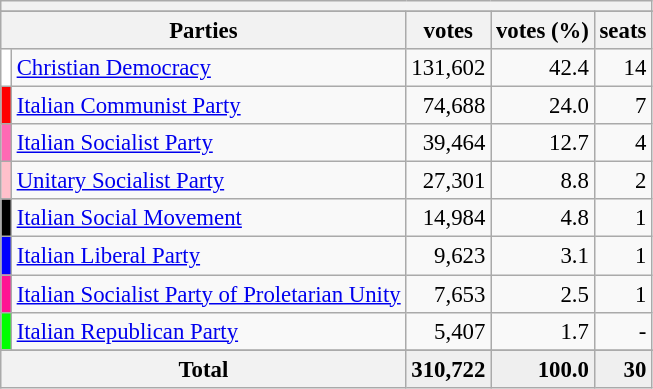<table class="wikitable" style="font-size:95%">
<tr>
<th colspan=5></th>
</tr>
<tr>
</tr>
<tr bgcolor="EFEFEF">
<th colspan=2>Parties</th>
<th>votes</th>
<th>votes (%)</th>
<th>seats</th>
</tr>
<tr>
<td bgcolor=White></td>
<td><a href='#'>Christian Democracy</a></td>
<td align=right>131,602</td>
<td align=right>42.4</td>
<td align=right>14</td>
</tr>
<tr>
<td bgcolor=Red></td>
<td><a href='#'>Italian Communist Party</a></td>
<td align=right>74,688</td>
<td align=right>24.0</td>
<td align=right>7</td>
</tr>
<tr>
<td bgcolor=Hotpink></td>
<td><a href='#'>Italian Socialist Party</a></td>
<td align=right>39,464</td>
<td align=right>12.7</td>
<td align=right>4</td>
</tr>
<tr>
<td bgcolor=Pink></td>
<td><a href='#'>Unitary Socialist Party</a></td>
<td align=right>27,301</td>
<td align=right>8.8</td>
<td align=right>2</td>
</tr>
<tr>
<td bgcolor=Black></td>
<td><a href='#'>Italian Social Movement</a></td>
<td align=right>14,984</td>
<td align=right>4.8</td>
<td align=right>1</td>
</tr>
<tr>
<td bgcolor=Blue></td>
<td><a href='#'>Italian Liberal Party</a></td>
<td align=right>9,623</td>
<td align=right>3.1</td>
<td align=right>1</td>
</tr>
<tr>
<td bgcolor=Deeppink></td>
<td><a href='#'>Italian Socialist Party of Proletarian Unity</a></td>
<td align=right>7,653</td>
<td align=right>2.5</td>
<td align=right>1</td>
</tr>
<tr>
<td bgcolor=Lime></td>
<td><a href='#'>Italian Republican Party</a></td>
<td align=right>5,407</td>
<td align=right>1.7</td>
<td align=right>-</td>
</tr>
<tr>
</tr>
<tr bgcolor="EFEFEF">
<th colspan=2><strong>Total</strong></th>
<td align=right><strong>310,722</strong></td>
<td align=right><strong>100.0</strong></td>
<td align=right><strong>30</strong></td>
</tr>
</table>
